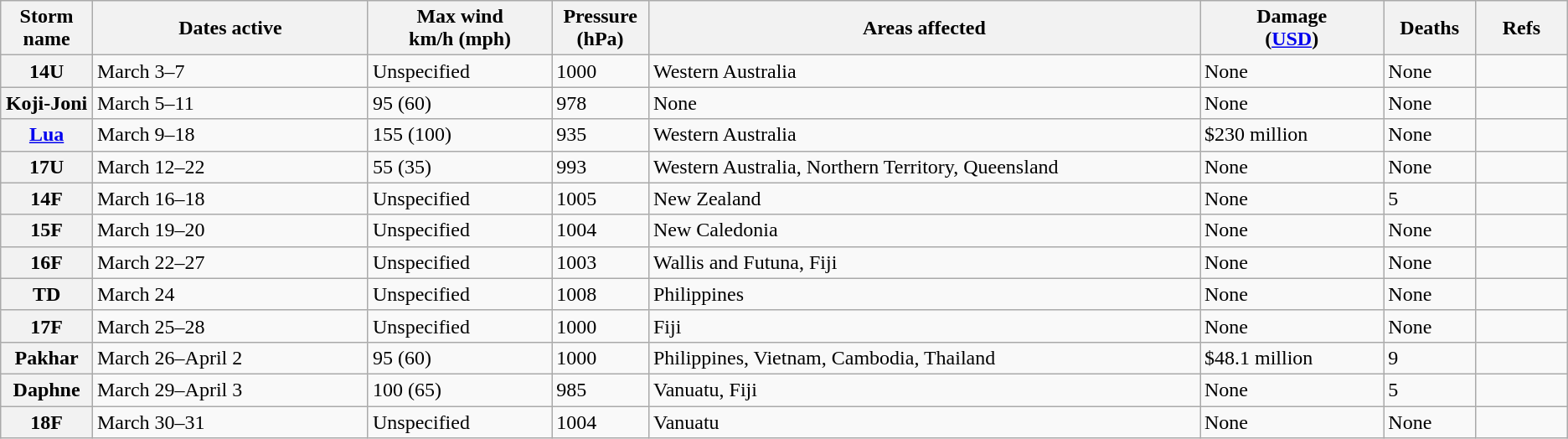<table class="wikitable sortable">
<tr>
<th width="5%">Storm name</th>
<th width="15%">Dates active</th>
<th width="10%">Max wind<br>km/h (mph)</th>
<th width="5%">Pressure<br>(hPa)</th>
<th width="30%">Areas affected</th>
<th width="10%">Damage<br>(<a href='#'>USD</a>)</th>
<th width="5%">Deaths</th>
<th width="5%">Refs</th>
</tr>
<tr>
<th>14U</th>
<td>March 3–7</td>
<td>Unspecified</td>
<td>1000</td>
<td>Western Australia</td>
<td>None</td>
<td>None</td>
<td></td>
</tr>
<tr>
<th>Koji-Joni</th>
<td>March 5–11</td>
<td>95 (60)</td>
<td>978</td>
<td>None</td>
<td>None</td>
<td>None</td>
<td></td>
</tr>
<tr>
<th><a href='#'>Lua</a></th>
<td>March 9–18</td>
<td>155 (100)</td>
<td>935</td>
<td>Western Australia</td>
<td>$230 million</td>
<td>None</td>
<td></td>
</tr>
<tr>
<th>17U</th>
<td>March 12–22</td>
<td>55 (35)</td>
<td>993</td>
<td>Western Australia, Northern Territory, Queensland</td>
<td>None</td>
<td>None</td>
<td></td>
</tr>
<tr>
<th>14F</th>
<td>March 16–18</td>
<td>Unspecified</td>
<td>1005</td>
<td>New Zealand</td>
<td>None</td>
<td>5</td>
<td></td>
</tr>
<tr>
<th>15F</th>
<td>March 19–20</td>
<td>Unspecified</td>
<td>1004</td>
<td>New Caledonia</td>
<td>None</td>
<td>None</td>
<td></td>
</tr>
<tr>
<th>16F</th>
<td>March 22–27</td>
<td>Unspecified</td>
<td>1003</td>
<td>Wallis and Futuna, Fiji</td>
<td>None</td>
<td>None</td>
<td></td>
</tr>
<tr>
<th>TD</th>
<td>March 24</td>
<td>Unspecified</td>
<td>1008</td>
<td>Philippines</td>
<td>None</td>
<td>None</td>
<td></td>
</tr>
<tr>
<th>17F</th>
<td>March 25–28</td>
<td>Unspecified</td>
<td>1000</td>
<td>Fiji</td>
<td>None</td>
<td>None</td>
<td></td>
</tr>
<tr>
<th>Pakhar</th>
<td>March 26–April 2</td>
<td>95 (60)</td>
<td>1000</td>
<td>Philippines, Vietnam, Cambodia, Thailand</td>
<td>$48.1 million</td>
<td>9</td>
<td></td>
</tr>
<tr>
<th>Daphne</th>
<td>March 29–April 3</td>
<td>100 (65)</td>
<td>985</td>
<td>Vanuatu, Fiji</td>
<td>None</td>
<td>5</td>
<td></td>
</tr>
<tr>
<th>18F</th>
<td>March 30–31</td>
<td>Unspecified</td>
<td>1004</td>
<td>Vanuatu</td>
<td>None</td>
<td>None</td>
<td></td>
</tr>
</table>
